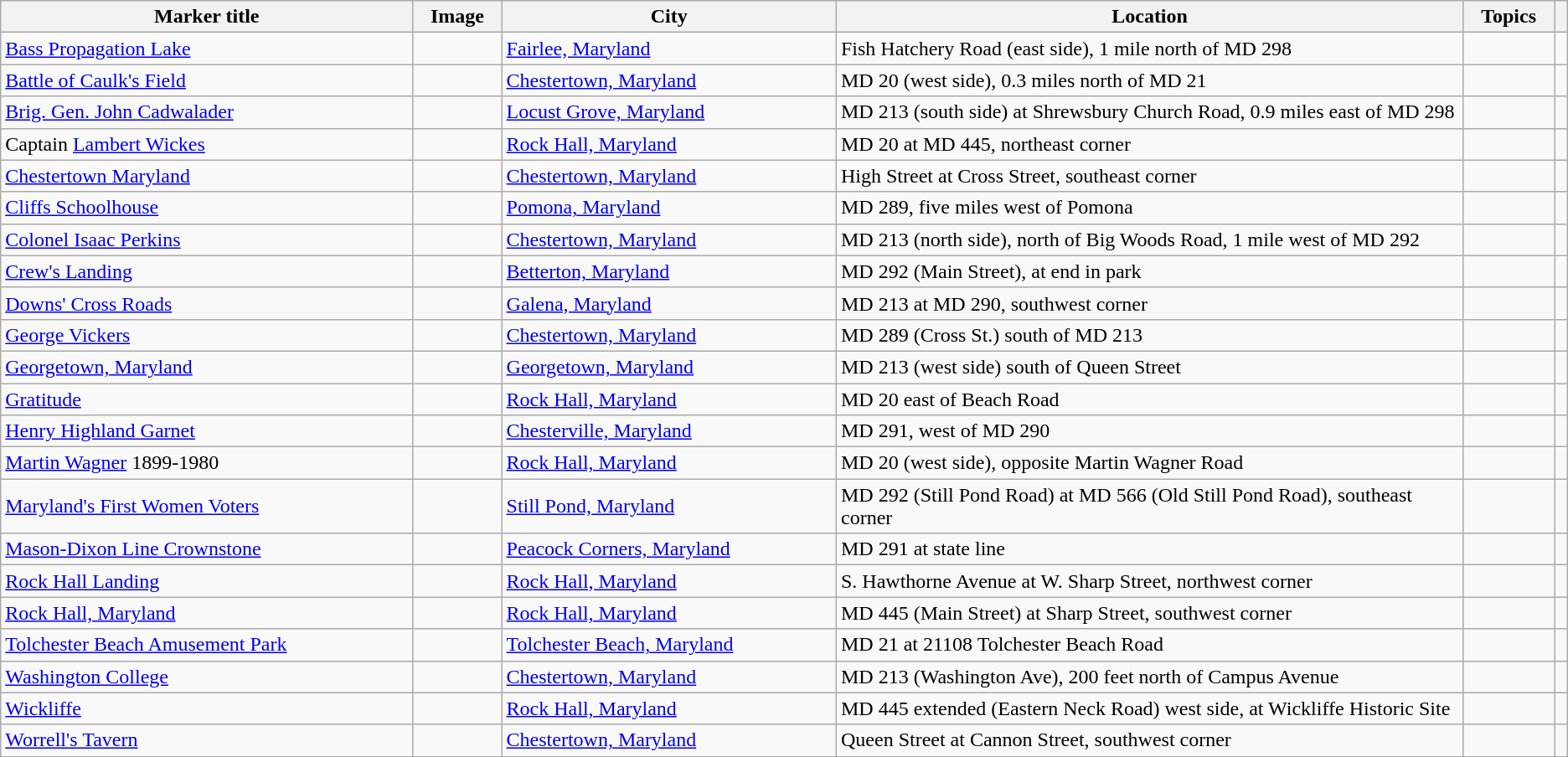<table class="wikitable sortable">
<tr>
<th><strong>Marker title</strong></th>
<th class="unsortable"><strong>Image</strong></th>
<th><strong>City</strong></th>
<th style="width:40%"><strong>Location</strong></th>
<th><strong>Topics</strong></th>
<th class="unsortable"></th>
</tr>
<tr>
<td><a href='#'>Bass Propagation Lake</a></td>
<td></td>
<td><a href='#'>Fairlee, Maryland</a></td>
<td>Fish Hatchery Road (east side), 1 mile north of MD 298<br><small></small></td>
<td></td>
<td></td>
</tr>
<tr>
<td><a href='#'>Battle of Caulk's Field</a></td>
<td></td>
<td><a href='#'>Chestertown, Maryland</a></td>
<td>MD 20 (west side), 0.3 miles north of MD 21<br><small></small></td>
<td></td>
<td></td>
</tr>
<tr>
<td><a href='#'>Brig. Gen. John Cadwalader</a></td>
<td></td>
<td><a href='#'>Locust Grove, Maryland</a></td>
<td>MD 213 (south side) at Shrewsbury Church Road, 0.9 miles east of MD 298<br><small></small></td>
<td></td>
<td></td>
</tr>
<tr>
<td>Captain <a href='#'>Lambert Wickes</a></td>
<td></td>
<td><a href='#'>Rock Hall, Maryland</a></td>
<td>MD 20 at MD 445, northeast corner<br><small></small></td>
<td></td>
<td></td>
</tr>
<tr>
<td><a href='#'>Chestertown Maryland</a></td>
<td></td>
<td><a href='#'>Chestertown, Maryland</a></td>
<td>High Street at Cross Street, southeast corner<br><small></small></td>
<td></td>
<td></td>
</tr>
<tr>
<td><a href='#'>Cliffs Schoolhouse</a></td>
<td></td>
<td><a href='#'>Pomona, Maryland</a></td>
<td>MD 289, five miles west of Pomona<br><small></small></td>
<td></td>
<td></td>
</tr>
<tr>
<td><a href='#'>Colonel Isaac Perkins</a></td>
<td></td>
<td><a href='#'>Chestertown, Maryland</a></td>
<td>MD 213 (north side), north of Big Woods Road, 1 mile west of MD 292<br><small></small></td>
<td></td>
<td></td>
</tr>
<tr>
<td><a href='#'>Crew's Landing</a></td>
<td></td>
<td><a href='#'>Betterton, Maryland</a></td>
<td>MD 292 (Main Street), at end in park<br><small></small></td>
<td></td>
<td></td>
</tr>
<tr>
<td><a href='#'>Downs' Cross Roads</a></td>
<td></td>
<td><a href='#'>Galena, Maryland</a></td>
<td>MD 213 at MD 290, southwest corner<br><small></small></td>
<td></td>
<td></td>
</tr>
<tr>
<td><a href='#'>George Vickers</a></td>
<td></td>
<td><a href='#'>Chestertown, Maryland</a></td>
<td>MD 289 (Cross St.) south of MD 213<br><small></small></td>
<td></td>
<td></td>
</tr>
<tr>
<td><a href='#'>Georgetown, Maryland</a></td>
<td></td>
<td><a href='#'>Georgetown, Maryland</a></td>
<td>MD 213 (west side) south of Queen Street<br><small></small></td>
<td></td>
<td></td>
</tr>
<tr>
<td><a href='#'>Gratitude</a></td>
<td></td>
<td><a href='#'>Rock Hall, Maryland</a></td>
<td>MD 20 east of Beach Road<br><small></small></td>
<td></td>
<td></td>
</tr>
<tr>
<td><a href='#'>Henry Highland Garnet</a></td>
<td></td>
<td><a href='#'>Chesterville, Maryland</a></td>
<td>MD 291, west of MD 290<br><small></small></td>
<td></td>
<td></td>
</tr>
<tr>
<td><a href='#'>Martin Wagner</a> 1899-1980</td>
<td></td>
<td><a href='#'>Rock Hall, Maryland</a></td>
<td>MD 20 (west side), opposite Martin Wagner Road<br><small></small></td>
<td></td>
<td></td>
</tr>
<tr>
<td><a href='#'>Maryland's First Women Voters</a></td>
<td></td>
<td><a href='#'>Still Pond, Maryland</a></td>
<td>MD 292 (Still Pond Road) at MD 566 (Old Still Pond Road), southeast corner<br><small></small></td>
<td></td>
<td></td>
</tr>
<tr>
<td><a href='#'>Mason-Dixon Line Crownstone</a></td>
<td></td>
<td><a href='#'>Peacock Corners, Maryland</a></td>
<td>MD 291 at state line<br><small></small></td>
<td></td>
<td></td>
</tr>
<tr>
<td><a href='#'>Rock Hall Landing</a></td>
<td></td>
<td><a href='#'>Rock Hall, Maryland</a></td>
<td>S. Hawthorne Avenue at W. Sharp Street, northwest corner<br><small></small></td>
<td></td>
<td></td>
</tr>
<tr>
<td><a href='#'>Rock Hall, Maryland</a></td>
<td></td>
<td><a href='#'>Rock Hall, Maryland</a></td>
<td>MD 445 (Main Street) at Sharp Street, southwest corner<br><small></small></td>
<td></td>
<td></td>
</tr>
<tr>
<td><a href='#'>Tolchester Beach Amusement Park</a></td>
<td></td>
<td><a href='#'>Tolchester Beach, Maryland</a></td>
<td>MD 21 at 21108 Tolchester Beach Road<br><small></small></td>
<td></td>
<td></td>
</tr>
<tr>
<td><a href='#'>Washington College</a></td>
<td></td>
<td><a href='#'>Chestertown, Maryland</a></td>
<td>MD 213 (Washington Ave), 200 feet north of Campus Avenue<br><small></small></td>
<td></td>
<td></td>
</tr>
<tr>
<td><a href='#'>Wickliffe</a></td>
<td></td>
<td><a href='#'>Rock Hall, Maryland</a></td>
<td>MD 445 extended (Eastern Neck Road) west side, at Wickliffe Historic Site<br><small></small></td>
<td></td>
<td></td>
</tr>
<tr>
<td><a href='#'>Worrell's Tavern</a></td>
<td></td>
<td><a href='#'>Chestertown, Maryland</a></td>
<td>Queen Street at Cannon Street, southwest corner<br><small></small></td>
<td></td>
<td></td>
</tr>
<tr>
</tr>
</table>
